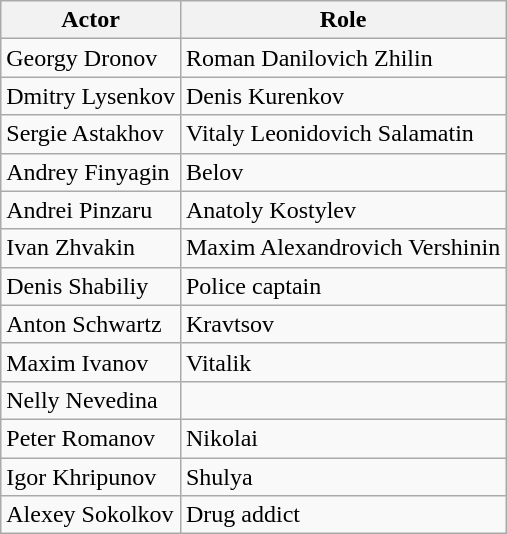<table class="wikitable sortable">
<tr>
<th>Actor</th>
<th>Role</th>
</tr>
<tr>
<td>Georgy Dronov</td>
<td>Roman Danilovich Zhilin<br></td>
</tr>
<tr>
<td>Dmitry Lysenkov</td>
<td>Denis Kurenkov<br></td>
</tr>
<tr>
<td>Sergie Astakhov</td>
<td>Vitaly Leonidovich Salamatin<br></td>
</tr>
<tr>
<td>Andrey Finyagin</td>
<td>Belov<br></td>
</tr>
<tr>
<td>Andrei Pinzaru</td>
<td>Anatoly Kostylev<br></td>
</tr>
<tr>
<td>Ivan Zhvakin</td>
<td>Maxim Alexandrovich Vershinin<br></td>
</tr>
<tr>
<td>Denis Shabiliy</td>
<td>Police captain</td>
</tr>
<tr>
<td>Anton Schwartz</td>
<td>Kravtsov</td>
</tr>
<tr>
<td>Maxim Ivanov</td>
<td>Vitalik<br></td>
</tr>
<tr>
<td>Nelly Nevedina</td>
<td></td>
</tr>
<tr>
<td>Peter Romanov</td>
<td>Nikolai<br></td>
</tr>
<tr>
<td>Igor Khripunov</td>
<td>Shulya<br></td>
</tr>
<tr>
<td>Alexey Sokolkov</td>
<td>Drug addict<br></td>
</tr>
</table>
